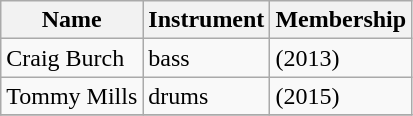<table class="wikitable">
<tr>
<th>Name</th>
<th>Instrument</th>
<th>Membership</th>
</tr>
<tr>
<td>Craig Burch</td>
<td>bass</td>
<td>(2013)</td>
</tr>
<tr>
<td>Tommy Mills</td>
<td>drums</td>
<td>(2015)</td>
</tr>
<tr>
</tr>
</table>
